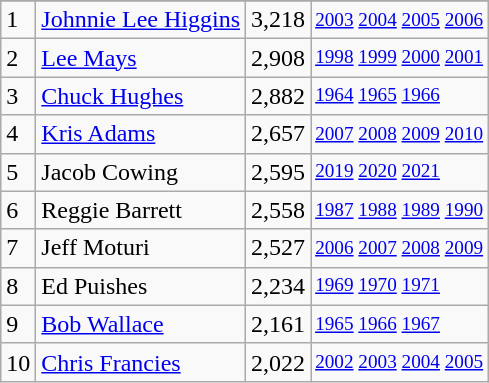<table class="wikitable">
<tr>
</tr>
<tr>
<td>1</td>
<td><a href='#'>Johnnie Lee Higgins</a></td>
<td>3,218</td>
<td style="font-size:80%;"><a href='#'>2003</a> <a href='#'>2004</a> <a href='#'>2005</a> <a href='#'>2006</a></td>
</tr>
<tr>
<td>2</td>
<td><a href='#'>Lee Mays</a></td>
<td>2,908</td>
<td style="font-size:80%;"><a href='#'>1998</a> <a href='#'>1999</a> <a href='#'>2000</a> <a href='#'>2001</a></td>
</tr>
<tr>
<td>3</td>
<td><a href='#'>Chuck Hughes</a></td>
<td>2,882</td>
<td style="font-size:80%;"><a href='#'>1964</a> <a href='#'>1965</a> <a href='#'>1966</a></td>
</tr>
<tr>
<td>4</td>
<td><a href='#'>Kris Adams</a></td>
<td>2,657</td>
<td style="font-size:80%;"><a href='#'>2007</a> <a href='#'>2008</a> <a href='#'>2009</a> <a href='#'>2010</a></td>
</tr>
<tr>
<td>5</td>
<td>Jacob Cowing</td>
<td>2,595</td>
<td style="font-size:80%;"><a href='#'>2019</a> <a href='#'>2020</a> <a href='#'>2021</a></td>
</tr>
<tr>
<td>6</td>
<td>Reggie Barrett</td>
<td>2,558</td>
<td style="font-size:80%;"><a href='#'>1987</a> <a href='#'>1988</a> <a href='#'>1989</a> <a href='#'>1990</a></td>
</tr>
<tr>
<td>7</td>
<td>Jeff Moturi</td>
<td>2,527</td>
<td style="font-size:80%;"><a href='#'>2006</a> <a href='#'>2007</a> <a href='#'>2008</a> <a href='#'>2009</a></td>
</tr>
<tr>
<td>8</td>
<td>Ed Puishes</td>
<td>2,234</td>
<td style="font-size:80%;"><a href='#'>1969</a> <a href='#'>1970</a> <a href='#'>1971</a></td>
</tr>
<tr>
<td>9</td>
<td><a href='#'>Bob Wallace</a></td>
<td>2,161</td>
<td style="font-size:80%;"><a href='#'>1965</a> <a href='#'>1966</a> <a href='#'>1967</a></td>
</tr>
<tr>
<td>10</td>
<td><a href='#'>Chris Francies</a></td>
<td>2,022</td>
<td style="font-size:80%;"><a href='#'>2002</a> <a href='#'>2003</a> <a href='#'>2004</a> <a href='#'>2005</a></td>
</tr>
</table>
